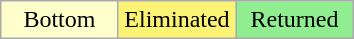<table class="wikitable" style="margin:1em auto; text-align:center;">
<tr>
<td style="background:#FFFFCC" ; padding-left: 1em;" width="33%"="Center">Bottom</td>
<td style="background:#FBF373" ; padding-left: 1em;" width="33%"="Center">Eliminated</td>
<td style="background:lightgreen" ; padding-left: 1em;" width="33%"="Center">Returned</td>
</tr>
</table>
